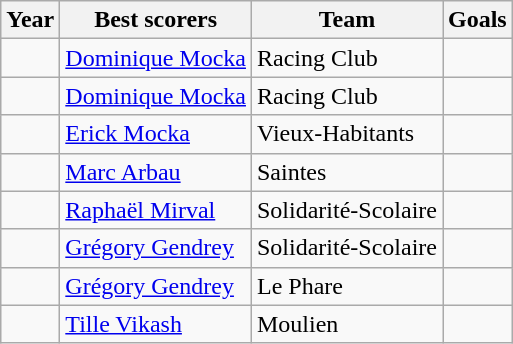<table class="wikitable">
<tr>
<th>Year</th>
<th>Best scorers</th>
<th>Team</th>
<th>Goals</th>
</tr>
<tr>
<td></td>
<td> <a href='#'>Dominique Mocka</a></td>
<td>Racing Club</td>
<td></td>
</tr>
<tr>
<td></td>
<td> <a href='#'>Dominique Mocka</a></td>
<td>Racing Club</td>
<td></td>
</tr>
<tr>
<td></td>
<td> <a href='#'>Erick Mocka</a></td>
<td>Vieux-Habitants</td>
<td></td>
</tr>
<tr>
<td></td>
<td> <a href='#'>Marc Arbau</a></td>
<td>Saintes</td>
<td></td>
</tr>
<tr>
<td></td>
<td> <a href='#'>Raphaël Mirval</a></td>
<td>Solidarité-Scolaire</td>
<td></td>
</tr>
<tr>
<td></td>
<td> <a href='#'>Grégory Gendrey</a></td>
<td>Solidarité-Scolaire</td>
<td></td>
</tr>
<tr>
<td></td>
<td> <a href='#'>Grégory Gendrey</a></td>
<td>Le Phare</td>
<td></td>
</tr>
<tr>
<td></td>
<td> <a href='#'>Tille Vikash</a></td>
<td>Moulien</td>
<td></td>
</tr>
</table>
